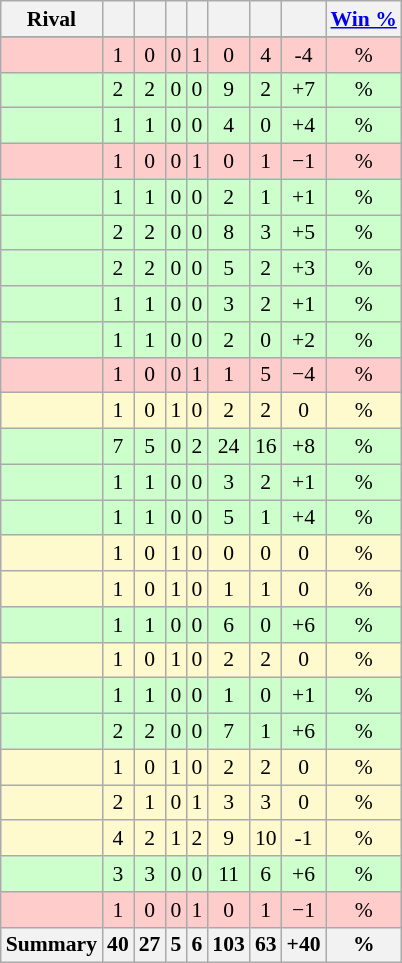<table class="wikitable sortable" style="font-size:90%; text-align: center;">
<tr>
<th>Rival</th>
<th></th>
<th></th>
<th></th>
<th></th>
<th></th>
<th></th>
<th></th>
<th><a href='#'>Win %</a></th>
</tr>
<tr bgcolor="#d0ffd0" align="center">
</tr>
<tr bgcolor=#FFCCCC>
<td align="left"></td>
<td>1</td>
<td>0</td>
<td>0</td>
<td>1</td>
<td>0</td>
<td>4</td>
<td>-4</td>
<td>%</td>
</tr>
<tr bgcolor=#CCFFCC>
<td align="left"></td>
<td>2</td>
<td>2</td>
<td>0</td>
<td>0</td>
<td>9</td>
<td>2</td>
<td>+7</td>
<td>%</td>
</tr>
<tr bgcolor=#CCFFCC>
<td align="left"></td>
<td>1</td>
<td>1</td>
<td>0</td>
<td>0</td>
<td>4</td>
<td>0</td>
<td>+4</td>
<td>%</td>
</tr>
<tr bgcolor=#FFCCCC>
<td align="left"></td>
<td>1</td>
<td>0</td>
<td>0</td>
<td>1</td>
<td>0</td>
<td>1</td>
<td>−1</td>
<td>%</td>
</tr>
<tr bgcolor=#CCFFCC>
<td align="left"></td>
<td>1</td>
<td>1</td>
<td>0</td>
<td>0</td>
<td>2</td>
<td>1</td>
<td>+1</td>
<td>%</td>
</tr>
<tr bgcolor=#CCFFCC>
<td align="left"></td>
<td>2</td>
<td>2</td>
<td>0</td>
<td>0</td>
<td>8</td>
<td>3</td>
<td>+5</td>
<td>%</td>
</tr>
<tr bgcolor=#CCFFCC>
<td align="left"></td>
<td>2</td>
<td>2</td>
<td>0</td>
<td>0</td>
<td>5</td>
<td>2</td>
<td>+3</td>
<td>%</td>
</tr>
<tr bgcolor=#CCFFCC>
<td align="left"></td>
<td>1</td>
<td>1</td>
<td>0</td>
<td>0</td>
<td>3</td>
<td>2</td>
<td>+1</td>
<td>%</td>
</tr>
<tr bgcolor=#CCFFCC>
<td align="left"></td>
<td>1</td>
<td>1</td>
<td>0</td>
<td>0</td>
<td>2</td>
<td>0</td>
<td>+2</td>
<td>%</td>
</tr>
<tr bgcolor=#FFCCCC>
<td align="left"></td>
<td>1</td>
<td>0</td>
<td>0</td>
<td>1</td>
<td>1</td>
<td>5</td>
<td>−4</td>
<td>%</td>
</tr>
<tr bgcolor=LemonChiffon>
<td align="left"></td>
<td>1</td>
<td>0</td>
<td>1</td>
<td>0</td>
<td>2</td>
<td>2</td>
<td>0</td>
<td>%</td>
</tr>
<tr bgcolor=#CCFFCC>
<td align="left"></td>
<td>7</td>
<td>5</td>
<td>0</td>
<td>2</td>
<td>24</td>
<td>16</td>
<td>+8</td>
<td>%</td>
</tr>
<tr bgcolor=#CCFFCC>
<td align="left"></td>
<td>1</td>
<td>1</td>
<td>0</td>
<td>0</td>
<td>3</td>
<td>2</td>
<td>+1</td>
<td>%</td>
</tr>
<tr bgcolor=#CCFFCC>
<td align="left"></td>
<td>1</td>
<td>1</td>
<td>0</td>
<td>0</td>
<td>5</td>
<td>1</td>
<td>+4</td>
<td>%</td>
</tr>
<tr bgcolor=LemonChiffon>
<td align="left"></td>
<td>1</td>
<td>0</td>
<td>1</td>
<td>0</td>
<td>0</td>
<td>0</td>
<td>0</td>
<td>%</td>
</tr>
<tr bgcolor=LemonChiffon>
<td align="left"></td>
<td>1</td>
<td>0</td>
<td>1</td>
<td>0</td>
<td>1</td>
<td>1</td>
<td>0</td>
<td>%</td>
</tr>
<tr bgcolor=#CCFFCC>
<td align="left"></td>
<td>1</td>
<td>1</td>
<td>0</td>
<td>0</td>
<td>6</td>
<td>0</td>
<td>+6</td>
<td>%</td>
</tr>
<tr bgcolor=LemonChiffon>
<td align="left"></td>
<td>1</td>
<td>0</td>
<td>1</td>
<td>0</td>
<td>2</td>
<td>2</td>
<td>0</td>
<td>%</td>
</tr>
<tr bgcolor=#CCFFCC>
<td align="left"></td>
<td>1</td>
<td>1</td>
<td>0</td>
<td>0</td>
<td>1</td>
<td>0</td>
<td>+1</td>
<td>%</td>
</tr>
<tr bgcolor=#CCFFCC>
<td align="left"></td>
<td>2</td>
<td>2</td>
<td>0</td>
<td>0</td>
<td>7</td>
<td>1</td>
<td>+6</td>
<td>%</td>
</tr>
<tr bgcolor=LemonChiffon>
<td align="left"></td>
<td>1</td>
<td>0</td>
<td>1</td>
<td>0</td>
<td>2</td>
<td>2</td>
<td>0</td>
<td>%</td>
</tr>
<tr bgcolor=LemonChiffon>
<td align="left"></td>
<td>2</td>
<td>1</td>
<td>0</td>
<td>1</td>
<td>3</td>
<td>3</td>
<td>0</td>
<td>%</td>
</tr>
<tr bgcolor=LemonChiffon>
<td align="left"></td>
<td>4</td>
<td>2</td>
<td>1</td>
<td>2</td>
<td>9</td>
<td>10</td>
<td>-1</td>
<td>%</td>
</tr>
<tr bgcolor=#CCFFCC>
<td align="left"></td>
<td>3</td>
<td>3</td>
<td>0</td>
<td>0</td>
<td>11</td>
<td>6</td>
<td>+6</td>
<td>%</td>
</tr>
<tr bgcolor=#FFCCCC>
<td align="left"></td>
<td>1</td>
<td>0</td>
<td>0</td>
<td>1</td>
<td>0</td>
<td>1</td>
<td>−1</td>
<td>%</td>
</tr>
<tr>
<th align="left">Summary</th>
<th>40</th>
<th>27</th>
<th>5</th>
<th>6</th>
<th>103</th>
<th>63</th>
<th>+40</th>
<th>%</th>
</tr>
</table>
